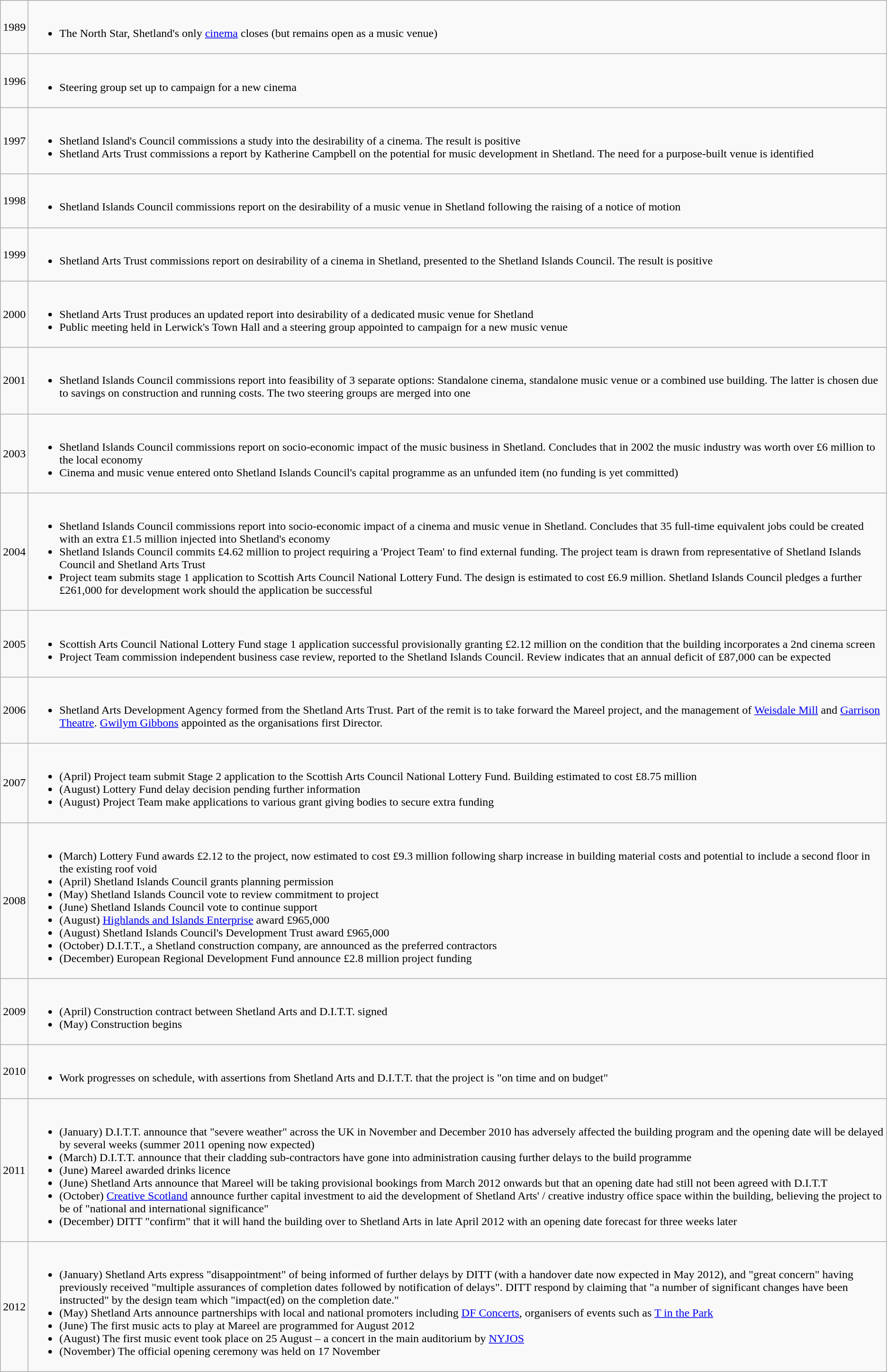<table class="wikitable" border="1">
<tr>
<td>1989</td>
<td><br><ul><li>The North Star, Shetland's only <a href='#'>cinema</a> closes (but remains open as a music venue)</li></ul></td>
</tr>
<tr>
<td>1996</td>
<td><br><ul><li>Steering group set up to campaign for a new cinema</li></ul></td>
</tr>
<tr>
<td>1997</td>
<td><br><ul><li>Shetland Island's Council commissions a study into the desirability of a cinema. The result is positive</li><li>Shetland Arts Trust commissions a report by Katherine Campbell on the potential for music development in Shetland. The need for a purpose-built venue is identified</li></ul></td>
</tr>
<tr>
<td>1998</td>
<td><br><ul><li>Shetland Islands Council commissions report on the desirability of a music venue in Shetland following the raising of a notice of motion</li></ul></td>
</tr>
<tr>
<td>1999</td>
<td><br><ul><li>Shetland Arts Trust commissions report on desirability of a cinema in Shetland, presented to the Shetland Islands Council. The result is positive</li></ul></td>
</tr>
<tr>
<td>2000</td>
<td><br><ul><li>Shetland Arts Trust produces an updated report into desirability of a dedicated music venue for Shetland</li><li>Public meeting held in Lerwick's Town Hall and a steering group appointed to campaign for a new music venue</li></ul></td>
</tr>
<tr>
<td>2001</td>
<td><br><ul><li>Shetland Islands Council commissions report into feasibility of 3 separate options: Standalone cinema, standalone music venue or a combined use building. The latter is chosen due to savings on construction and running costs. The two steering groups are merged into one</li></ul></td>
</tr>
<tr>
<td>2003</td>
<td><br><ul><li>Shetland Islands Council commissions report on socio-economic impact of the music business in Shetland. Concludes that in 2002 the music industry was worth over £6 million to the local economy</li><li>Cinema and music venue entered onto Shetland Islands Council's capital programme as an unfunded item (no funding is yet committed)</li></ul></td>
</tr>
<tr>
<td>2004</td>
<td><br><ul><li>Shetland Islands Council commissions report into socio-economic impact of a cinema and music venue in Shetland. Concludes that 35 full-time equivalent jobs could be created with an extra £1.5 million injected into Shetland's economy</li><li>Shetland Islands Council commits £4.62 million to project requiring a 'Project Team' to find external funding. The project team is drawn from representative of Shetland Islands Council and Shetland Arts Trust</li><li>Project team submits stage 1 application to Scottish Arts Council National Lottery Fund. The design is estimated to cost £6.9 million. Shetland Islands Council pledges a further £261,000 for development work should the application be successful</li></ul></td>
</tr>
<tr>
<td>2005</td>
<td><br><ul><li>Scottish Arts Council National Lottery Fund stage 1 application successful provisionally granting £2.12 million on the condition that the building incorporates a 2nd cinema screen</li><li>Project Team commission independent business case review, reported to the Shetland Islands Council. Review indicates that an annual deficit of £87,000 can be expected</li></ul></td>
</tr>
<tr>
<td>2006</td>
<td><br><ul><li>Shetland Arts Development Agency formed from the Shetland Arts Trust. Part of the remit is to take forward the Mareel project, and the management of <a href='#'>Weisdale Mill</a> and <a href='#'>Garrison Theatre</a>. <a href='#'>Gwilym Gibbons</a> appointed as the organisations first Director.</li></ul></td>
</tr>
<tr>
<td>2007</td>
<td><br><ul><li>(April) Project team submit Stage 2 application to the Scottish Arts Council National Lottery Fund. Building estimated to cost £8.75 million</li><li>(August) Lottery Fund delay decision pending further information</li><li>(August) Project Team make applications to various grant giving bodies to secure extra funding</li></ul></td>
</tr>
<tr>
<td>2008</td>
<td><br><ul><li>(March) Lottery Fund awards £2.12 to the project, now estimated to cost £9.3 million following sharp increase in building material costs and potential to include a second floor in the existing roof void</li><li>(April) Shetland Islands Council grants planning permission</li><li>(May) Shetland Islands Council vote to review commitment to project</li><li>(June) Shetland Islands Council vote to continue support</li><li>(August) <a href='#'>Highlands and Islands Enterprise</a> award £965,000</li><li>(August) Shetland Islands Council's Development Trust award £965,000</li><li>(October) D.I.T.T., a Shetland construction company, are announced as the preferred contractors</li><li>(December) European Regional Development Fund announce £2.8 million project funding</li></ul></td>
</tr>
<tr>
<td>2009</td>
<td><br><ul><li>(April) Construction contract between Shetland Arts and D.I.T.T. signed</li><li>(May) Construction begins</li></ul></td>
</tr>
<tr>
<td>2010</td>
<td><br><ul><li>Work progresses on schedule, with assertions from Shetland Arts and D.I.T.T. that the project is "on time and on budget"</li></ul></td>
</tr>
<tr>
<td>2011</td>
<td><br><ul><li>(January) D.I.T.T. announce that "severe weather" across the UK in November and December 2010 has adversely affected the building program and the opening date will be delayed by several weeks (summer 2011 opening now expected)</li><li>(March) D.I.T.T. announce that their cladding sub-contractors have gone into administration causing further delays to the build programme</li><li>(June) Mareel awarded drinks licence</li><li>(June) Shetland Arts announce that Mareel will be taking provisional bookings from March 2012 onwards but that an opening date had still not been agreed with D.I.T.T</li><li>(October) <a href='#'>Creative Scotland</a> announce further capital investment to aid the development of Shetland Arts' / creative industry office space within the building, believing the project to be of "national and international significance"</li><li>(December) DITT "confirm" that it will hand the building over to Shetland Arts in late April 2012 with an opening date forecast for three weeks later</li></ul></td>
</tr>
<tr>
<td>2012</td>
<td><br><ul><li>(January) Shetland Arts express "disappointment" of being informed of further delays by DITT (with a handover date now expected in May 2012), and "great concern" having previously received "multiple assurances of completion dates followed by notification of delays". DITT respond by claiming that "a number of significant changes have been instructed" by the design team which "impact(ed) on the completion date."</li><li>(May) Shetland Arts announce partnerships with local and national promoters including <a href='#'>DF Concerts</a>, organisers of events such as <a href='#'>T in the Park</a></li><li>(June) The first music acts to play at Mareel are programmed for August 2012</li><li>(August) The first music event took place on 25 August – a concert in the main auditorium by <a href='#'>NYJOS</a></li><li>(November) The official opening ceremony was held on 17 November</li></ul></td>
</tr>
</table>
